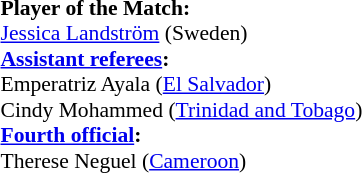<table width=50% style="font-size: 90%">
<tr>
<td><br><strong>Player of the Match:</strong>
<br><a href='#'>Jessica Landström</a> (Sweden)<br><strong><a href='#'>Assistant referees</a>:</strong>
<br>Emperatriz Ayala (<a href='#'>El Salvador</a>)
<br>Cindy Mohammed (<a href='#'>Trinidad and Tobago</a>)
<br><strong><a href='#'>Fourth official</a>:</strong>
<br>Therese Neguel (<a href='#'>Cameroon</a>)</td>
</tr>
</table>
